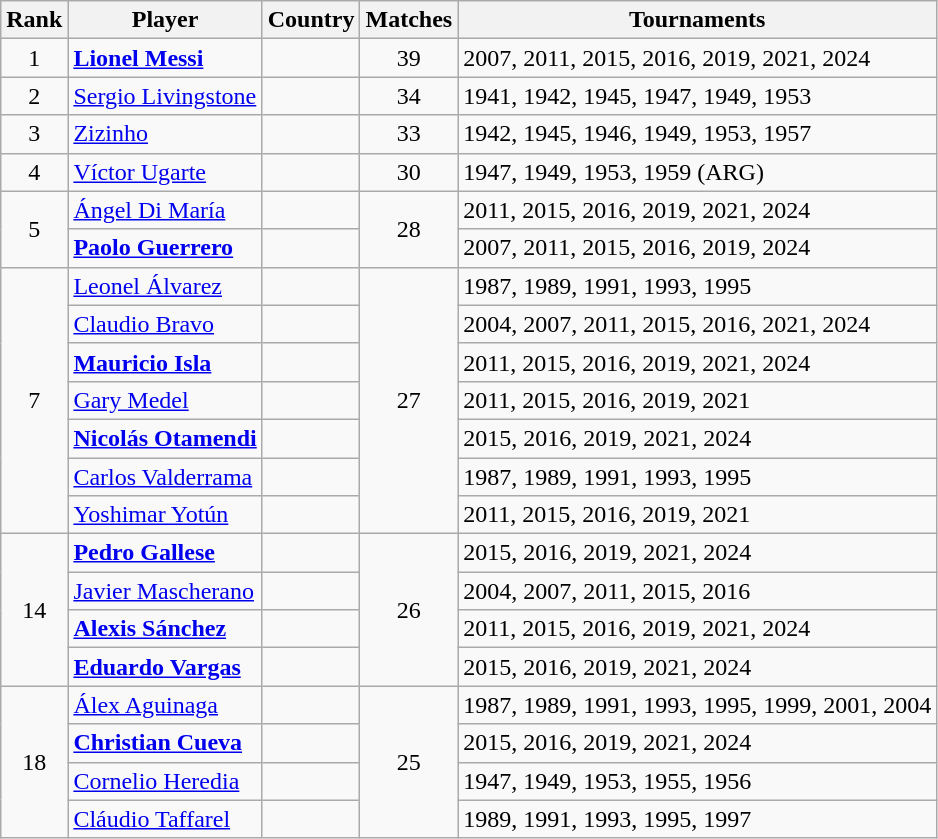<table class="wikitable">
<tr>
<th>Rank</th>
<th>Player</th>
<th>Country</th>
<th>Matches</th>
<th>Tournaments</th>
</tr>
<tr>
<td align=center>1</td>
<td><strong><a href='#'>Lionel Messi</a></strong></td>
<td></td>
<td align=center>39</td>
<td>2007, 2011, 2015, 2016, 2019, 2021, 2024</td>
</tr>
<tr>
<td align=center>2</td>
<td><a href='#'>Sergio Livingstone</a></td>
<td></td>
<td align=center>34</td>
<td>1941, 1942, 1945, 1947, 1949, 1953</td>
</tr>
<tr>
<td align=center>3</td>
<td><a href='#'>Zizinho</a></td>
<td></td>
<td align=center>33</td>
<td>1942, 1945, 1946, 1949, 1953, 1957</td>
</tr>
<tr>
<td align=center>4</td>
<td><a href='#'>Víctor Ugarte</a></td>
<td></td>
<td align=center>30</td>
<td>1947, 1949, 1953, 1959 (ARG)</td>
</tr>
<tr>
<td rowspan="2" align="center">5</td>
<td><a href='#'>Ángel Di María</a></td>
<td></td>
<td rowspan="2" align="center">28</td>
<td>2011, 2015, 2016, 2019, 2021, 2024</td>
</tr>
<tr>
<td><strong><a href='#'>Paolo Guerrero</a></strong></td>
<td></td>
<td>2007, 2011, 2015, 2016, 2019, 2024</td>
</tr>
<tr>
<td rowspan="7" align="center">7</td>
<td><a href='#'>Leonel Álvarez</a></td>
<td></td>
<td rowspan="7" align="center">27</td>
<td>1987, 1989, 1991, 1993, 1995</td>
</tr>
<tr>
<td><a href='#'>Claudio Bravo</a></td>
<td></td>
<td>2004, 2007, 2011, 2015, 2016, 2021, 2024</td>
</tr>
<tr>
<td><strong><a href='#'>Mauricio Isla</a></strong></td>
<td></td>
<td>2011, 2015, 2016, 2019, 2021, 2024</td>
</tr>
<tr>
<td><a href='#'>Gary Medel</a></td>
<td></td>
<td>2011, 2015, 2016, 2019, 2021</td>
</tr>
<tr>
<td><strong><a href='#'>Nicolás Otamendi</a></strong></td>
<td></td>
<td>2015, 2016, 2019, 2021, 2024</td>
</tr>
<tr>
<td><a href='#'>Carlos Valderrama</a></td>
<td></td>
<td>1987, 1989, 1991, 1993, 1995</td>
</tr>
<tr>
<td><a href='#'>Yoshimar Yotún</a></td>
<td></td>
<td>2011, 2015, 2016, 2019, 2021</td>
</tr>
<tr>
<td rowspan="4" align="center">14</td>
<td><strong><a href='#'>Pedro Gallese</a></strong></td>
<td></td>
<td rowspan="4" align="center">26</td>
<td>2015, 2016, 2019, 2021, 2024</td>
</tr>
<tr>
<td><a href='#'>Javier Mascherano</a></td>
<td></td>
<td>2004, 2007, 2011, 2015, 2016</td>
</tr>
<tr>
<td><strong><a href='#'>Alexis Sánchez</a></strong></td>
<td></td>
<td>2011, 2015, 2016, 2019, 2021, 2024</td>
</tr>
<tr>
<td><strong><a href='#'>Eduardo Vargas</a></strong></td>
<td></td>
<td>2015, 2016, 2019, 2021, 2024</td>
</tr>
<tr>
<td rowspan="4" align="center">18</td>
<td><a href='#'>Álex Aguinaga</a></td>
<td></td>
<td rowspan="4" align="center">25</td>
<td>1987, 1989, 1991, 1993, 1995, 1999, 2001, 2004</td>
</tr>
<tr>
<td><strong><a href='#'>Christian Cueva</a></strong></td>
<td></td>
<td>2015, 2016, 2019, 2021, 2024</td>
</tr>
<tr>
<td><a href='#'>Cornelio Heredia</a></td>
<td></td>
<td>1947, 1949, 1953, 1955, 1956</td>
</tr>
<tr>
<td><a href='#'>Cláudio Taffarel</a></td>
<td></td>
<td>1989, 1991, 1993, 1995, 1997</td>
</tr>
</table>
